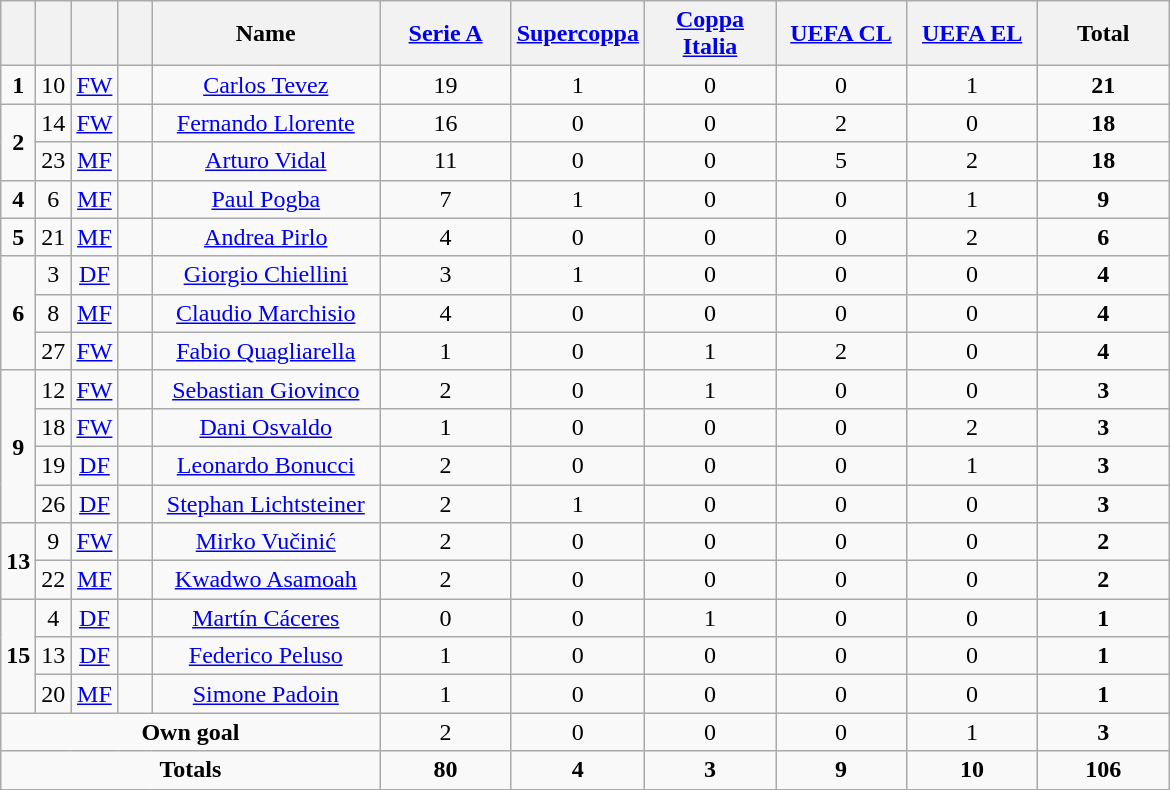<table class="wikitable" style="text-align:center">
<tr>
<th width=15></th>
<th width=15></th>
<th width=15></th>
<th width=15></th>
<th width=145>Name</th>
<th width=80><a href='#'>Serie A</a></th>
<th width=80><a href='#'>Supercoppa</a></th>
<th width=80><a href='#'>Coppa Italia</a></th>
<th width=80><a href='#'>UEFA CL</a></th>
<th width=80><a href='#'>UEFA EL</a></th>
<th width=80>Total</th>
</tr>
<tr>
<td><strong>1</strong></td>
<td>10</td>
<td><a href='#'>FW</a></td>
<td></td>
<td><a href='#'>Carlos Tevez</a></td>
<td>19</td>
<td>1</td>
<td>0</td>
<td>0</td>
<td>1</td>
<td><strong>21</strong></td>
</tr>
<tr>
<td rowspan=2><strong>2</strong></td>
<td>14</td>
<td><a href='#'>FW</a></td>
<td></td>
<td><a href='#'>Fernando Llorente</a></td>
<td>16</td>
<td>0</td>
<td>0</td>
<td>2</td>
<td>0</td>
<td><strong>18</strong></td>
</tr>
<tr>
<td>23</td>
<td><a href='#'>MF</a></td>
<td></td>
<td><a href='#'>Arturo Vidal</a></td>
<td>11</td>
<td>0</td>
<td>0</td>
<td>5</td>
<td>2</td>
<td><strong>18</strong></td>
</tr>
<tr>
<td><strong>4</strong></td>
<td>6</td>
<td><a href='#'>MF</a></td>
<td></td>
<td><a href='#'>Paul Pogba</a></td>
<td>7</td>
<td>1</td>
<td>0</td>
<td>0</td>
<td>1</td>
<td><strong>9</strong></td>
</tr>
<tr>
<td><strong>5</strong></td>
<td>21</td>
<td><a href='#'>MF</a></td>
<td></td>
<td><a href='#'>Andrea Pirlo</a></td>
<td>4</td>
<td>0</td>
<td>0</td>
<td>0</td>
<td>2</td>
<td><strong>6</strong></td>
</tr>
<tr>
<td rowspan=3><strong>6</strong></td>
<td>3</td>
<td><a href='#'>DF</a></td>
<td></td>
<td><a href='#'>Giorgio Chiellini</a></td>
<td>3</td>
<td>1</td>
<td>0</td>
<td>0</td>
<td>0</td>
<td><strong>4</strong></td>
</tr>
<tr>
<td>8</td>
<td><a href='#'>MF</a></td>
<td></td>
<td><a href='#'>Claudio Marchisio</a></td>
<td>4</td>
<td>0</td>
<td>0</td>
<td>0</td>
<td>0</td>
<td><strong>4</strong></td>
</tr>
<tr>
<td>27</td>
<td><a href='#'>FW</a></td>
<td></td>
<td><a href='#'>Fabio Quagliarella</a></td>
<td>1</td>
<td>0</td>
<td>1</td>
<td>2</td>
<td>0</td>
<td><strong>4</strong></td>
</tr>
<tr>
<td rowspan=4><strong>9</strong></td>
<td>12</td>
<td><a href='#'>FW</a></td>
<td></td>
<td><a href='#'>Sebastian Giovinco</a></td>
<td>2</td>
<td>0</td>
<td>1</td>
<td>0</td>
<td>0</td>
<td><strong>3</strong></td>
</tr>
<tr>
<td>18</td>
<td><a href='#'>FW</a></td>
<td></td>
<td><a href='#'>Dani Osvaldo</a></td>
<td>1</td>
<td>0</td>
<td>0</td>
<td>0</td>
<td>2</td>
<td><strong>3</strong></td>
</tr>
<tr>
<td>19</td>
<td><a href='#'>DF</a></td>
<td></td>
<td><a href='#'>Leonardo Bonucci</a></td>
<td>2</td>
<td>0</td>
<td>0</td>
<td>0</td>
<td>1</td>
<td><strong>3</strong></td>
</tr>
<tr>
<td>26</td>
<td><a href='#'>DF</a></td>
<td></td>
<td><a href='#'>Stephan Lichtsteiner</a></td>
<td>2</td>
<td>1</td>
<td>0</td>
<td>0</td>
<td>0</td>
<td><strong>3</strong></td>
</tr>
<tr>
<td rowspan=2><strong>13</strong></td>
<td>9</td>
<td><a href='#'>FW</a></td>
<td></td>
<td><a href='#'>Mirko Vučinić</a></td>
<td>2</td>
<td>0</td>
<td>0</td>
<td>0</td>
<td>0</td>
<td><strong>2</strong></td>
</tr>
<tr>
<td>22</td>
<td><a href='#'>MF</a></td>
<td></td>
<td><a href='#'>Kwadwo Asamoah</a></td>
<td>2</td>
<td>0</td>
<td>0</td>
<td>0</td>
<td>0</td>
<td><strong>2</strong></td>
</tr>
<tr>
<td rowspan=3><strong>15</strong></td>
<td>4</td>
<td><a href='#'>DF</a></td>
<td></td>
<td><a href='#'>Martín Cáceres</a></td>
<td>0</td>
<td>0</td>
<td>1</td>
<td>0</td>
<td>0</td>
<td><strong>1</strong></td>
</tr>
<tr>
<td>13</td>
<td><a href='#'>DF</a></td>
<td></td>
<td><a href='#'>Federico Peluso</a></td>
<td>1</td>
<td>0</td>
<td>0</td>
<td>0</td>
<td>0</td>
<td><strong>1</strong></td>
</tr>
<tr>
<td>20</td>
<td><a href='#'>MF</a></td>
<td></td>
<td><a href='#'>Simone Padoin</a></td>
<td>1</td>
<td>0</td>
<td>0</td>
<td>0</td>
<td>0</td>
<td><strong>1</strong></td>
</tr>
<tr>
<td colspan=5><strong>Own goal</strong></td>
<td>2</td>
<td>0</td>
<td>0</td>
<td>0</td>
<td>1</td>
<td><strong>3</strong></td>
</tr>
<tr>
<td colspan=5><strong>Totals</strong></td>
<td><strong>80</strong></td>
<td><strong>4</strong></td>
<td><strong>3</strong></td>
<td><strong>9</strong></td>
<td><strong>10</strong></td>
<td><strong>106</strong></td>
</tr>
</table>
